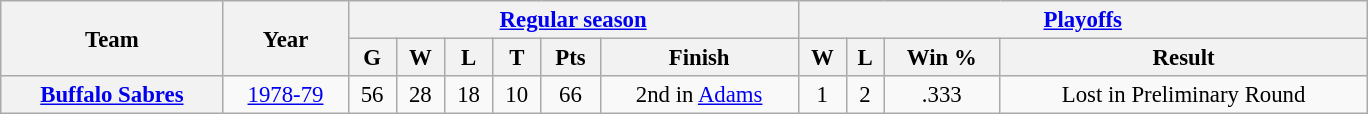<table class="wikitable" style="font-size: 95%; text-align:center; width:60em;">
<tr>
<th rowspan="2">Team</th>
<th rowspan="2">Year</th>
<th colspan="6"><a href='#'>Regular season</a></th>
<th colspan="4"><a href='#'>Playoffs</a></th>
</tr>
<tr>
<th>G</th>
<th>W</th>
<th>L</th>
<th>T</th>
<th>Pts</th>
<th>Finish</th>
<th>W</th>
<th>L</th>
<th>Win %</th>
<th>Result</th>
</tr>
<tr>
<th><a href='#'>Buffalo Sabres</a></th>
<td><a href='#'>1978-79</a></td>
<td>56</td>
<td>28</td>
<td>18</td>
<td>10</td>
<td>66</td>
<td>2nd in <a href='#'>Adams</a></td>
<td>1</td>
<td>2</td>
<td>.333</td>
<td>Lost in Preliminary Round</td>
</tr>
</table>
